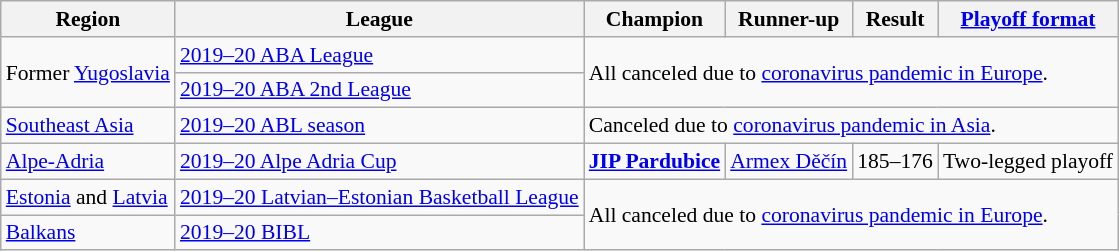<table class="wikitable" style="font-size:90%">
<tr>
<th>Region</th>
<th>League</th>
<th>Champion</th>
<th>Runner-up</th>
<th>Result</th>
<th><a href='#'>Playoff format</a></th>
</tr>
<tr>
<td rowspan="2">Former <a href='#'>Yugoslavia</a></td>
<td><a href='#'>2019–20 ABA League</a></td>
<td colspan="4" rowspan="2">All canceled due to <a href='#'>coronavirus pandemic in Europe</a>.</td>
</tr>
<tr>
<td><a href='#'>2019–20 ABA 2nd League</a></td>
</tr>
<tr>
<td><a href='#'>Southeast Asia</a></td>
<td><a href='#'>2019–20 ABL season</a></td>
<td colspan="4">Canceled due to <a href='#'>coronavirus pandemic in Asia</a>.</td>
</tr>
<tr>
<td><a href='#'>Alpe-Adria</a></td>
<td><a href='#'>2019–20 Alpe Adria Cup</a></td>
<td> <a href='#'><strong>JIP Pardubice</strong></a></td>
<td> <a href='#'>Armex Děčín</a></td>
<td align="center">185–176</td>
<td>Two-legged playoff</td>
</tr>
<tr>
<td><a href='#'>Estonia</a> and <a href='#'>Latvia</a></td>
<td><a href='#'>2019–20 Latvian–Estonian Basketball League</a></td>
<td colspan="4" rowspan="2">All canceled due to <a href='#'>coronavirus pandemic in Europe</a>.</td>
</tr>
<tr>
<td><a href='#'>Balkans</a></td>
<td><a href='#'>2019–20 BIBL</a></td>
</tr>
</table>
